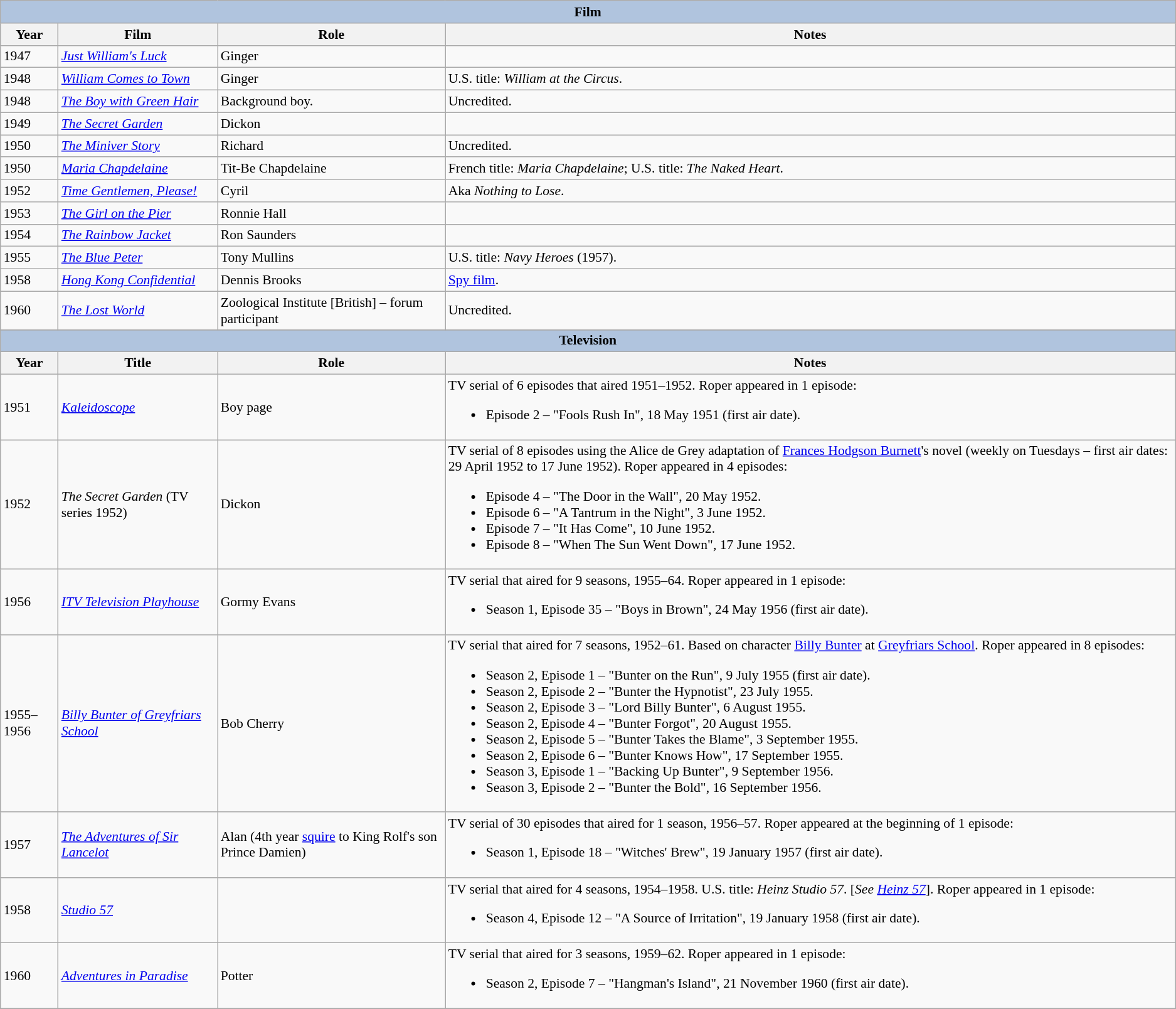<table class="wikitable" style="font-size: 90%;">
<tr>
<th colspan="4" style="background: LightSteelBlue;">Film</th>
</tr>
<tr>
<th>Year</th>
<th>Film</th>
<th>Role</th>
<th>Notes</th>
</tr>
<tr>
<td>1947</td>
<td><em><a href='#'>Just William's Luck</a></em></td>
<td>Ginger</td>
<td></td>
</tr>
<tr>
<td>1948</td>
<td><em><a href='#'>William Comes to Town</a></em></td>
<td>Ginger</td>
<td>U.S. title: <em>William at the Circus</em>.</td>
</tr>
<tr>
<td>1948</td>
<td><em><a href='#'>The Boy with Green Hair</a></em></td>
<td>Background boy.</td>
<td>Uncredited.</td>
</tr>
<tr>
<td>1949</td>
<td><em><a href='#'>The Secret Garden</a></em></td>
<td>Dickon</td>
<td></td>
</tr>
<tr>
<td>1950</td>
<td><em><a href='#'>The Miniver Story</a></em></td>
<td>Richard</td>
<td>Uncredited.</td>
</tr>
<tr>
<td>1950</td>
<td><em><a href='#'>Maria Chapdelaine</a></em></td>
<td>Tit-Be Chapdelaine</td>
<td>French title: <em>Maria Chapdelaine</em>; U.S. title: <em>The Naked Heart</em>.</td>
</tr>
<tr>
<td>1952</td>
<td><em><a href='#'>Time Gentlemen, Please!</a></em></td>
<td>Cyril</td>
<td>Aka <em>Nothing to Lose</em>.</td>
</tr>
<tr>
<td>1953</td>
<td><em><a href='#'>The Girl on the Pier</a></em></td>
<td>Ronnie Hall</td>
<td></td>
</tr>
<tr>
<td>1954</td>
<td><em><a href='#'>The Rainbow Jacket</a></em></td>
<td>Ron Saunders</td>
<td></td>
</tr>
<tr>
<td>1955</td>
<td><em><a href='#'>The Blue Peter</a></em></td>
<td>Tony Mullins</td>
<td>U.S. title: <em>Navy Heroes</em> (1957).</td>
</tr>
<tr>
<td>1958</td>
<td><em><a href='#'>Hong Kong Confidential</a></em></td>
<td>Dennis Brooks</td>
<td><a href='#'>Spy film</a>.</td>
</tr>
<tr>
<td>1960</td>
<td><em><a href='#'>The Lost World</a></em></td>
<td>Zoological Institute [British] – forum participant</td>
<td>Uncredited.</td>
</tr>
<tr>
</tr>
<tr>
</tr>
<tr>
<th colspan="4" style="background: LightSteelBlue;">Television</th>
</tr>
<tr>
<th>Year</th>
<th>Title</th>
<th>Role</th>
<th>Notes</th>
</tr>
<tr>
<td>1951</td>
<td><em><a href='#'>Kaleidoscope</a></em></td>
<td>Boy page</td>
<td>TV serial of 6 episodes that aired 1951–1952. Roper appeared in 1 episode:<br><ul><li>Episode 2 – "Fools Rush In", 18 May 1951 (first air date).</li></ul></td>
</tr>
<tr>
<td>1952</td>
<td><em>The Secret Garden</em> (TV series 1952)</td>
<td>Dickon</td>
<td>TV serial of 8 episodes using the Alice de Grey adaptation of <a href='#'>Frances Hodgson Burnett</a>'s novel (weekly on Tuesdays – first air dates: 29 April 1952 to 17 June 1952). Roper appeared in 4 episodes:<br><ul><li>Episode 4 – "The Door in the Wall", 20 May 1952.</li><li>Episode 6 – "A Tantrum in the Night", 3 June 1952.</li><li>Episode 7 – "It Has Come", 10 June 1952.</li><li>Episode 8 – "When The Sun Went Down", 17 June 1952.</li></ul></td>
</tr>
<tr>
<td>1956</td>
<td><em><a href='#'>ITV Television Playhouse</a></em></td>
<td>Gormy Evans</td>
<td>TV serial that aired for 9 seasons, 1955–64. Roper appeared in 1 episode:<br><ul><li>Season 1, Episode 35 – "Boys in Brown", 24 May 1956 (first air date).</li></ul></td>
</tr>
<tr>
<td>1955–1956</td>
<td><em><a href='#'>Billy Bunter of Greyfriars School</a></em></td>
<td>Bob Cherry</td>
<td>TV serial that aired for 7 seasons, 1952–61. Based on character <a href='#'>Billy Bunter</a> at <a href='#'>Greyfriars School</a>. Roper appeared in 8 episodes:<br><ul><li>Season 2, Episode 1 – "Bunter on the Run", 9 July 1955 (first air date).</li><li>Season 2, Episode 2 – "Bunter the Hypnotist", 23 July 1955.</li><li>Season 2, Episode 3 – "Lord Billy Bunter", 6 August 1955.</li><li>Season 2, Episode 4 – "Bunter Forgot", 20 August 1955.</li><li>Season 2, Episode 5 – "Bunter Takes the Blame", 3 September 1955.</li><li>Season 2, Episode 6 – "Bunter Knows How", 17 September 1955.</li><li>Season 3, Episode 1 – "Backing Up Bunter", 9 September 1956.</li><li>Season 3, Episode 2 – "Bunter the Bold", 16 September 1956.</li></ul></td>
</tr>
<tr>
<td>1957</td>
<td><em><a href='#'>The Adventures of Sir Lancelot</a></em></td>
<td>Alan (4th year <a href='#'>squire</a> to King Rolf's son Prince Damien)</td>
<td>TV serial of 30 episodes that aired for 1 season, 1956–57. Roper appeared at the beginning of 1 episode:<br><ul><li>Season 1, Episode 18 – "Witches' Brew", 19 January 1957 (first air date).</li></ul></td>
</tr>
<tr>
<td>1958</td>
<td><em><a href='#'>Studio 57</a></em></td>
<td></td>
<td>TV serial that aired for 4 seasons, 1954–1958. U.S. title: <em>Heinz Studio 57</em>. [<em>See <a href='#'>Heinz 57</a></em>]. Roper appeared in 1 episode:<br><ul><li>Season 4, Episode 12 – "A Source of Irritation", 19 January 1958 (first air date).</li></ul></td>
</tr>
<tr>
<td>1960</td>
<td><em><a href='#'>Adventures in Paradise</a></em></td>
<td>Potter</td>
<td>TV serial that aired for 3 seasons, 1959–62. Roper appeared in 1 episode:<br><ul><li>Season 2, Episode 7 – "Hangman's Island", 21 November 1960 (first air date).</li></ul></td>
</tr>
<tr>
</tr>
</table>
